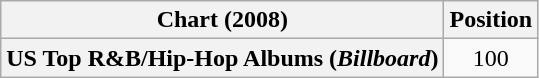<table class="wikitable plainrowheaders" style="text-align:center;">
<tr>
<th scope="col">Chart (2008)</th>
<th scope="col">Position</th>
</tr>
<tr>
<th scope="row">US Top R&B/Hip-Hop Albums (<em>Billboard</em>)</th>
<td align="center">100</td>
</tr>
</table>
